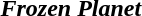<table class="collapsible collapsed" border="0" style="width:73%">
<tr>
<th style="width:12em; text-align:left"><em>Frozen Planet</em></th>
<th></th>
</tr>
<tr>
<td style="width:95%;"><br></td>
</tr>
</table>
